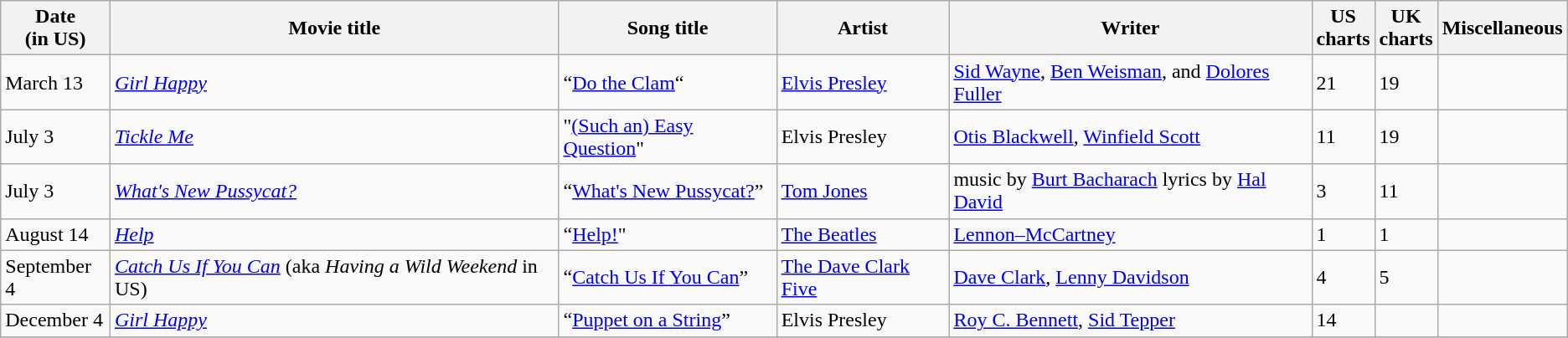<table class="wikitable sortable">
<tr>
<th>Date<br>(in US)</th>
<th>Movie title</th>
<th>Song title</th>
<th>Artist</th>
<th>Writer</th>
<th>US <br>charts</th>
<th>UK<br>charts</th>
<th>Miscellaneous</th>
</tr>
<tr>
<td>March 13</td>
<td><em><a href='#'>Girl Happy</a></em></td>
<td>“<a href='#'>Do the Clam</a>“</td>
<td><a href='#'>Elvis Presley</a></td>
<td><a href='#'>Sid Wayne</a>, <a href='#'>Ben Weisman</a>, and <a href='#'>Dolores Fuller</a></td>
<td>21</td>
<td>19</td>
<td></td>
</tr>
<tr>
<td>July 3</td>
<td><em><a href='#'>Tickle Me</a></em></td>
<td>"<a href='#'>(Such an) Easy Question</a>"</td>
<td>Elvis Presley</td>
<td><a href='#'>Otis Blackwell</a>, <a href='#'>Winfield Scott</a></td>
<td>11</td>
<td>19</td>
<td></td>
</tr>
<tr>
<td>July 3</td>
<td><em><a href='#'>What's New Pussycat?</a></em></td>
<td>“<a href='#'>What's New Pussycat?</a>”</td>
<td><a href='#'>Tom Jones</a></td>
<td>music by <a href='#'>Burt Bacharach</a> lyrics by <a href='#'>Hal David</a></td>
<td>3</td>
<td>11</td>
<td></td>
</tr>
<tr>
<td>August 14</td>
<td><em><a href='#'>Help</a></em></td>
<td>“<a href='#'>Help!</a>"</td>
<td><a href='#'>The Beatles</a></td>
<td><a href='#'>Lennon–McCartney</a></td>
<td>1</td>
<td>1</td>
<td></td>
</tr>
<tr>
<td>September 4</td>
<td><em> <a href='#'>Catch Us If You Can</a></em> (aka <em>Having a Wild Weekend</em> in US)</td>
<td>“<a href='#'>Catch Us If You Can</a>”</td>
<td><a href='#'>The Dave Clark Five</a></td>
<td><a href='#'>Dave Clark</a>, <a href='#'>Lenny Davidson</a></td>
<td>4</td>
<td>5</td>
<td></td>
</tr>
<tr>
<td>December 4</td>
<td><em><a href='#'>Girl Happy</a></em></td>
<td>“<a href='#'>Puppet on a String</a>”</td>
<td>Elvis Presley</td>
<td><a href='#'>Roy C. Bennett</a>, <a href='#'>Sid Tepper</a></td>
<td>14</td>
<td></td>
<td></td>
</tr>
<tr>
</tr>
</table>
